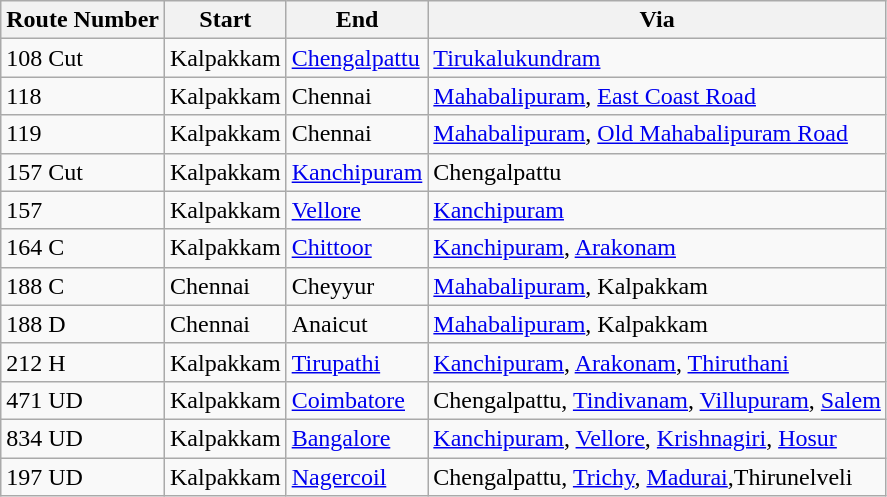<table class="sortable wikitable">
<tr>
<th>Route Number</th>
<th>Start</th>
<th>End</th>
<th>Via</th>
</tr>
<tr>
<td>108 Cut</td>
<td>Kalpakkam</td>
<td><a href='#'>Chengalpattu</a></td>
<td><a href='#'>Tirukalukundram</a></td>
</tr>
<tr>
<td>118</td>
<td>Kalpakkam</td>
<td>Chennai</td>
<td><a href='#'>Mahabalipuram</a>, <a href='#'>East Coast Road</a></td>
</tr>
<tr>
<td>119</td>
<td>Kalpakkam</td>
<td>Chennai</td>
<td><a href='#'>Mahabalipuram</a>, <a href='#'>Old Mahabalipuram Road</a></td>
</tr>
<tr>
<td>157 Cut</td>
<td>Kalpakkam</td>
<td><a href='#'>Kanchipuram</a></td>
<td>Chengalpattu</td>
</tr>
<tr>
<td>157</td>
<td>Kalpakkam</td>
<td><a href='#'>Vellore</a></td>
<td><a href='#'>Kanchipuram</a></td>
</tr>
<tr>
<td>164 C</td>
<td>Kalpakkam</td>
<td><a href='#'>Chittoor</a></td>
<td><a href='#'>Kanchipuram</a>, <a href='#'>Arakonam</a></td>
</tr>
<tr>
<td>188 C</td>
<td>Chennai</td>
<td>Cheyyur</td>
<td><a href='#'>Mahabalipuram</a>, Kalpakkam</td>
</tr>
<tr>
<td>188 D</td>
<td>Chennai</td>
<td>Anaicut</td>
<td><a href='#'>Mahabalipuram</a>, Kalpakkam</td>
</tr>
<tr>
<td>212 H</td>
<td>Kalpakkam</td>
<td><a href='#'>Tirupathi</a></td>
<td><a href='#'>Kanchipuram</a>, <a href='#'>Arakonam</a>, <a href='#'>Thiruthani</a></td>
</tr>
<tr>
<td>471 UD</td>
<td>Kalpakkam</td>
<td><a href='#'>Coimbatore</a></td>
<td>Chengalpattu, <a href='#'>Tindivanam</a>, <a href='#'>Villupuram</a>, <a href='#'>Salem</a></td>
</tr>
<tr>
<td>834 UD</td>
<td>Kalpakkam</td>
<td><a href='#'>Bangalore</a></td>
<td><a href='#'>Kanchipuram</a>, <a href='#'>Vellore</a>, <a href='#'>Krishnagiri</a>, <a href='#'>Hosur</a></td>
</tr>
<tr>
<td>197 UD</td>
<td>Kalpakkam</td>
<td><a href='#'>Nagercoil</a></td>
<td>Chengalpattu, <a href='#'>Trichy</a>, <a href='#'>Madurai</a>,Thirunelveli</td>
</tr>
</table>
